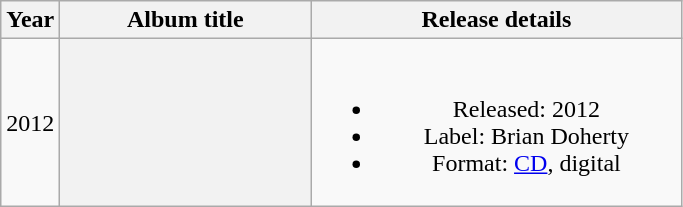<table class="wikitable plainrowheaders" style="text-align:center;">
<tr>
<th>Year</th>
<th scope="col" style="width:10em;">Album title</th>
<th scope="col" style="width:15em;">Release details</th>
</tr>
<tr>
<td>2012</td>
<th></th>
<td><br><ul><li>Released: 2012</li><li>Label: Brian Doherty</li><li>Format: <a href='#'>CD</a>, digital</li></ul></td>
</tr>
</table>
